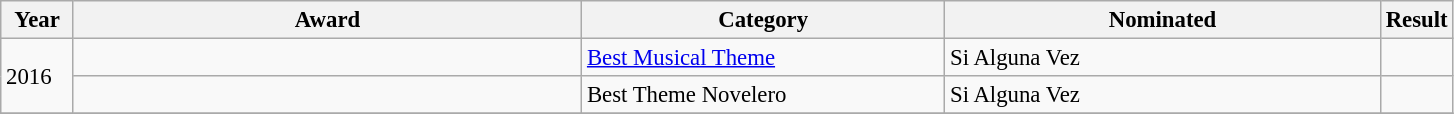<table class="wikitable" style="font-size: 95%;">
<tr align="center">
<th>Year</th>
<th width=35%>Award</th>
<th width=25%>Category</th>
<th width=30%>Nominated</th>
<th width=5%>Result</th>
</tr>
<tr>
<td rowspan="2">2016</td>
<td></td>
<td><a href='#'>Best Musical Theme</a></td>
<td>Si Alguna Vez</td>
<td></td>
</tr>
<tr>
<td></td>
<td>Best Theme Novelero</td>
<td>Si Alguna Vez</td>
<td></td>
</tr>
<tr>
</tr>
</table>
